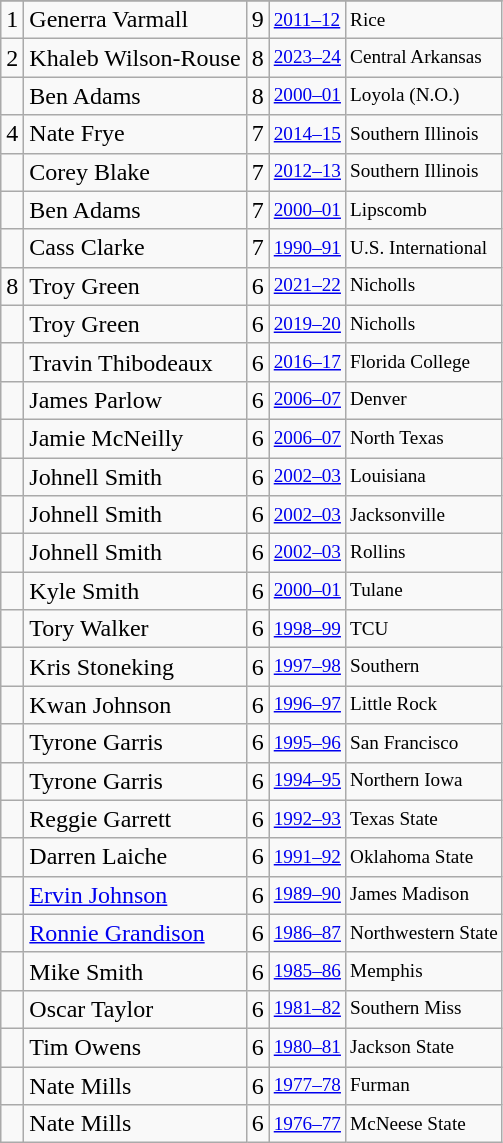<table class="wikitable">
<tr>
</tr>
<tr>
<td>1</td>
<td>Generra Varmall</td>
<td>9</td>
<td style="font-size:80%;"><a href='#'>2011–12</a></td>
<td style="font-size:80%;">Rice</td>
</tr>
<tr>
<td>2</td>
<td>Khaleb Wilson-Rouse</td>
<td>8</td>
<td style="font-size:80%;"><a href='#'>2023–24</a></td>
<td style="font-size:80%;">Central Arkansas</td>
</tr>
<tr>
<td></td>
<td>Ben Adams</td>
<td>8</td>
<td style="font-size:80%;"><a href='#'>2000–01</a></td>
<td style="font-size:80%;">Loyola (N.O.)</td>
</tr>
<tr>
<td>4</td>
<td>Nate Frye</td>
<td>7</td>
<td style="font-size:80%;"><a href='#'>2014–15</a></td>
<td style="font-size:80%;">Southern Illinois</td>
</tr>
<tr>
<td></td>
<td>Corey Blake</td>
<td>7</td>
<td style="font-size:80%;"><a href='#'>2012–13</a></td>
<td style="font-size:80%;">Southern Illinois</td>
</tr>
<tr>
<td></td>
<td>Ben Adams</td>
<td>7</td>
<td style="font-size:80%;"><a href='#'>2000–01</a></td>
<td style="font-size:80%;">Lipscomb</td>
</tr>
<tr>
<td></td>
<td>Cass Clarke</td>
<td>7</td>
<td style="font-size:80%;"><a href='#'>1990–91</a></td>
<td style="font-size:80%;">U.S. International</td>
</tr>
<tr>
<td>8</td>
<td>Troy Green</td>
<td>6</td>
<td style="font-size:80%;"><a href='#'>2021–22</a></td>
<td style="font-size:80%;">Nicholls</td>
</tr>
<tr>
<td></td>
<td>Troy Green</td>
<td>6</td>
<td style="font-size:80%;"><a href='#'>2019–20</a></td>
<td style="font-size:80%;">Nicholls</td>
</tr>
<tr>
<td></td>
<td>Travin Thibodeaux</td>
<td>6</td>
<td style="font-size:80%;"><a href='#'>2016–17</a></td>
<td style="font-size:80%;">Florida College</td>
</tr>
<tr>
<td></td>
<td>James Parlow</td>
<td>6</td>
<td style="font-size:80%;"><a href='#'>2006–07</a></td>
<td style="font-size:80%;">Denver</td>
</tr>
<tr>
<td></td>
<td>Jamie McNeilly</td>
<td>6</td>
<td style="font-size:80%;"><a href='#'>2006–07</a></td>
<td style="font-size:80%;">North Texas</td>
</tr>
<tr>
<td></td>
<td>Johnell Smith</td>
<td>6</td>
<td style="font-size:80%;"><a href='#'>2002–03</a></td>
<td style="font-size:80%;">Louisiana</td>
</tr>
<tr>
<td></td>
<td>Johnell Smith</td>
<td>6</td>
<td style="font-size:80%;"><a href='#'>2002–03</a></td>
<td style="font-size:80%;">Jacksonville</td>
</tr>
<tr>
<td></td>
<td>Johnell Smith</td>
<td>6</td>
<td style="font-size:80%;"><a href='#'>2002–03</a></td>
<td style="font-size:80%;">Rollins</td>
</tr>
<tr>
<td></td>
<td>Kyle Smith</td>
<td>6</td>
<td style="font-size:80%;"><a href='#'>2000–01</a></td>
<td style="font-size:80%;">Tulane</td>
</tr>
<tr>
<td></td>
<td>Tory Walker</td>
<td>6</td>
<td style="font-size:80%;"><a href='#'>1998–99</a></td>
<td style="font-size:80%;">TCU</td>
</tr>
<tr>
<td></td>
<td>Kris Stoneking</td>
<td>6</td>
<td style="font-size:80%;"><a href='#'>1997–98</a></td>
<td style="font-size:80%;">Southern</td>
</tr>
<tr>
<td></td>
<td>Kwan Johnson</td>
<td>6</td>
<td style="font-size:80%;"><a href='#'>1996–97</a></td>
<td style="font-size:80%;">Little Rock</td>
</tr>
<tr>
<td></td>
<td>Tyrone Garris</td>
<td>6</td>
<td style="font-size:80%;"><a href='#'>1995–96</a></td>
<td style="font-size:80%;">San Francisco</td>
</tr>
<tr>
<td></td>
<td>Tyrone Garris</td>
<td>6</td>
<td style="font-size:80%;"><a href='#'>1994–95</a></td>
<td style="font-size:80%;">Northern Iowa</td>
</tr>
<tr>
<td></td>
<td>Reggie Garrett</td>
<td>6</td>
<td style="font-size:80%;"><a href='#'>1992–93</a></td>
<td style="font-size:80%;">Texas State</td>
</tr>
<tr>
<td></td>
<td>Darren Laiche</td>
<td>6</td>
<td style="font-size:80%;"><a href='#'>1991–92</a></td>
<td style="font-size:80%;">Oklahoma State</td>
</tr>
<tr>
<td></td>
<td><a href='#'>Ervin Johnson</a></td>
<td>6</td>
<td style="font-size:80%;"><a href='#'>1989–90</a></td>
<td style="font-size:80%;">James Madison</td>
</tr>
<tr>
<td></td>
<td><a href='#'>Ronnie Grandison</a></td>
<td>6</td>
<td style="font-size:80%;"><a href='#'>1986–87</a></td>
<td style="font-size:80%;">Northwestern State</td>
</tr>
<tr>
<td></td>
<td>Mike Smith</td>
<td>6</td>
<td style="font-size:80%;"><a href='#'>1985–86</a></td>
<td style="font-size:80%;">Memphis</td>
</tr>
<tr>
<td></td>
<td>Oscar Taylor</td>
<td>6</td>
<td style="font-size:80%;"><a href='#'>1981–82</a></td>
<td style="font-size:80%;">Southern Miss</td>
</tr>
<tr>
<td></td>
<td>Tim Owens</td>
<td>6</td>
<td style="font-size:80%;"><a href='#'>1980–81</a></td>
<td style="font-size:80%;">Jackson State</td>
</tr>
<tr>
<td></td>
<td>Nate Mills</td>
<td>6</td>
<td style="font-size:80%;"><a href='#'>1977–78</a></td>
<td style="font-size:80%;">Furman</td>
</tr>
<tr>
<td></td>
<td>Nate Mills</td>
<td>6</td>
<td style="font-size:80%;"><a href='#'>1976–77</a></td>
<td style="font-size:80%;">McNeese State</td>
</tr>
</table>
